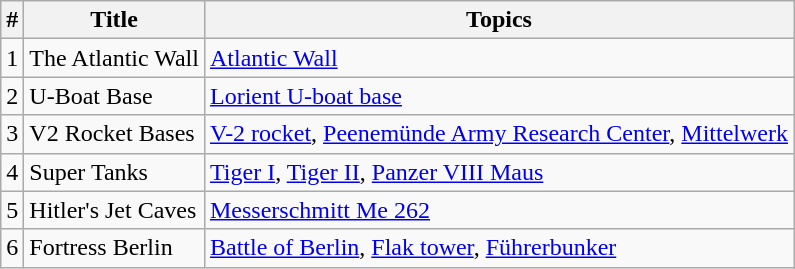<table class="wikitable sortable">
<tr>
<th>#</th>
<th>Title</th>
<th>Topics</th>
</tr>
<tr>
<td>1</td>
<td>The Atlantic Wall</td>
<td><a href='#'>Atlantic Wall</a></td>
</tr>
<tr>
<td>2</td>
<td>U-Boat Base</td>
<td><a href='#'>Lorient U-boat base</a></td>
</tr>
<tr>
<td>3</td>
<td>V2 Rocket Bases</td>
<td><a href='#'>V-2 rocket</a>, <a href='#'>Peenemünde Army Research Center</a>, <a href='#'>Mittelwerk</a></td>
</tr>
<tr>
<td>4</td>
<td>Super Tanks</td>
<td><a href='#'>Tiger I</a>, <a href='#'>Tiger II</a>, <a href='#'>Panzer VIII Maus</a></td>
</tr>
<tr>
<td>5</td>
<td>Hitler's Jet Caves</td>
<td><a href='#'>Messerschmitt Me 262</a></td>
</tr>
<tr>
<td>6</td>
<td>Fortress Berlin</td>
<td><a href='#'>Battle of Berlin</a>, <a href='#'>Flak tower</a>, <a href='#'>Führerbunker</a></td>
</tr>
</table>
